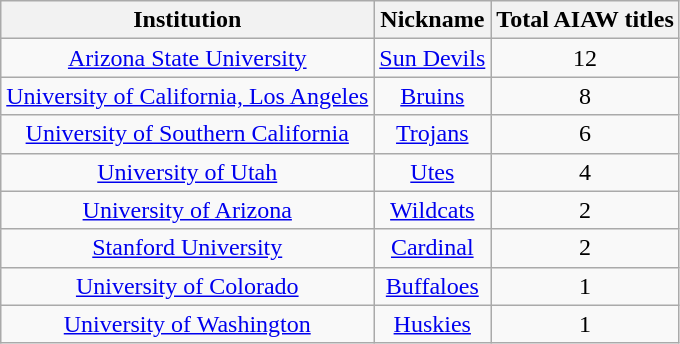<table class="wikitable">
<tr>
<th>Institution</th>
<th>Nickname</th>
<th>Total AIAW titles</th>
</tr>
<tr>
<td align="center"><a href='#'>Arizona State University</a></td>
<td align="center"><a href='#'>Sun Devils</a></td>
<td align="center">12</td>
</tr>
<tr>
<td align="center"><a href='#'>University of California, Los Angeles</a></td>
<td align="center"><a href='#'>Bruins</a></td>
<td align="center">8</td>
</tr>
<tr>
<td align="center"><a href='#'>University of Southern California</a></td>
<td align="center"><a href='#'>Trojans</a></td>
<td align="center">6</td>
</tr>
<tr>
<td align="center"><a href='#'>University of Utah</a></td>
<td align="center"><a href='#'>Utes</a></td>
<td align="center">4</td>
</tr>
<tr>
<td align="center"><a href='#'>University of Arizona</a></td>
<td align="center"><a href='#'>Wildcats</a></td>
<td align="center">2</td>
</tr>
<tr>
<td align="center"><a href='#'>Stanford University</a></td>
<td align="center"><a href='#'>Cardinal</a></td>
<td align="center">2</td>
</tr>
<tr>
<td align="center"><a href='#'>University of Colorado</a></td>
<td align="center"><a href='#'>Buffaloes</a></td>
<td align="center">1</td>
</tr>
<tr>
<td align="center"><a href='#'>University of Washington</a></td>
<td align="center"><a href='#'>Huskies</a></td>
<td align="center">1</td>
</tr>
</table>
